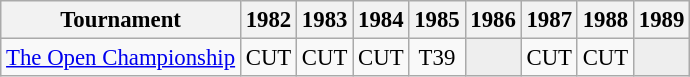<table class="wikitable" style="font-size:95%;text-align:center;">
<tr>
<th>Tournament</th>
<th>1982</th>
<th>1983</th>
<th>1984</th>
<th>1985</th>
<th>1986</th>
<th>1987</th>
<th>1988</th>
<th>1989</th>
</tr>
<tr>
<td align=left><a href='#'>The Open Championship</a></td>
<td>CUT</td>
<td>CUT</td>
<td>CUT</td>
<td>T39</td>
<td style="background:#eeeeee;"></td>
<td>CUT</td>
<td>CUT</td>
<td style="background:#eeeeee;"></td>
</tr>
</table>
